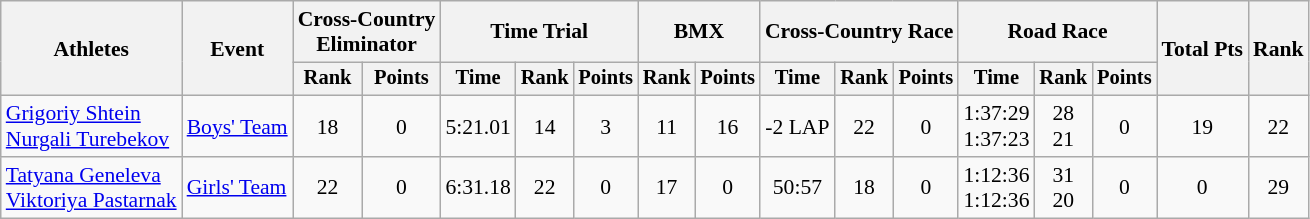<table class="wikitable" style="font-size:90%;">
<tr>
<th rowspan=2>Athletes</th>
<th rowspan=2>Event</th>
<th colspan=2>Cross-Country<br>Eliminator</th>
<th colspan=3>Time Trial</th>
<th colspan=2>BMX</th>
<th colspan=3>Cross-Country Race</th>
<th colspan=3>Road Race</th>
<th rowspan=2>Total Pts</th>
<th rowspan=2>Rank</th>
</tr>
<tr style="font-size:95%">
<th>Rank</th>
<th>Points</th>
<th>Time</th>
<th>Rank</th>
<th>Points</th>
<th>Rank</th>
<th>Points</th>
<th>Time</th>
<th>Rank</th>
<th>Points</th>
<th>Time</th>
<th>Rank</th>
<th>Points</th>
</tr>
<tr align=center>
<td align=left><a href='#'>Grigoriy Shtein</a><br><a href='#'>Nurgali Turebekov</a></td>
<td align=left><a href='#'>Boys' Team</a></td>
<td>18</td>
<td>0</td>
<td>5:21.01</td>
<td>14</td>
<td>3</td>
<td>11</td>
<td>16</td>
<td>-2 LAP</td>
<td>22</td>
<td>0</td>
<td>1:37:29<br>1:37:23</td>
<td>28<br>21</td>
<td>0</td>
<td>19</td>
<td>22</td>
</tr>
<tr align=center>
<td align=left><a href='#'>Tatyana Geneleva</a><br><a href='#'>Viktoriya Pastarnak</a></td>
<td align=left><a href='#'>Girls' Team</a></td>
<td>22</td>
<td>0</td>
<td>6:31.18</td>
<td>22</td>
<td>0</td>
<td>17</td>
<td>0</td>
<td>50:57</td>
<td>18</td>
<td>0</td>
<td>1:12:36<br>1:12:36</td>
<td>31<br>20</td>
<td>0</td>
<td>0</td>
<td>29</td>
</tr>
</table>
